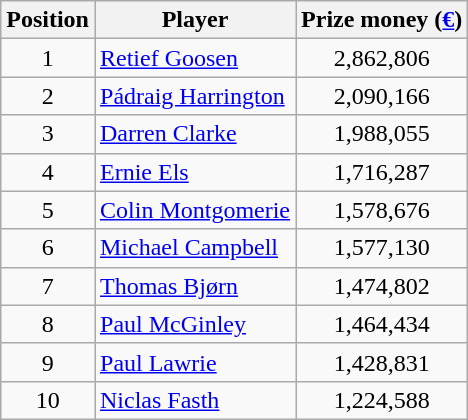<table class="wikitable">
<tr>
<th>Position</th>
<th>Player</th>
<th>Prize money (<a href='#'>€</a>)</th>
</tr>
<tr>
<td align=center>1</td>
<td> <a href='#'>Retief Goosen</a></td>
<td align=center>2,862,806</td>
</tr>
<tr>
<td align=center>2</td>
<td> <a href='#'>Pádraig Harrington</a></td>
<td align=center>2,090,166</td>
</tr>
<tr>
<td align=center>3</td>
<td> <a href='#'>Darren Clarke</a></td>
<td align=center>1,988,055</td>
</tr>
<tr>
<td align=center>4</td>
<td> <a href='#'>Ernie Els</a></td>
<td align=center>1,716,287</td>
</tr>
<tr>
<td align=center>5</td>
<td> <a href='#'>Colin Montgomerie</a></td>
<td align=center>1,578,676</td>
</tr>
<tr>
<td align=center>6</td>
<td> <a href='#'>Michael Campbell</a></td>
<td align=center>1,577,130</td>
</tr>
<tr>
<td align=center>7</td>
<td> <a href='#'>Thomas Bjørn</a></td>
<td align=center>1,474,802</td>
</tr>
<tr>
<td align=center>8</td>
<td> <a href='#'>Paul McGinley</a></td>
<td align=center>1,464,434</td>
</tr>
<tr>
<td align=center>9</td>
<td> <a href='#'>Paul Lawrie</a></td>
<td align=center>1,428,831</td>
</tr>
<tr>
<td align=center>10</td>
<td> <a href='#'>Niclas Fasth</a></td>
<td align=center>1,224,588</td>
</tr>
</table>
